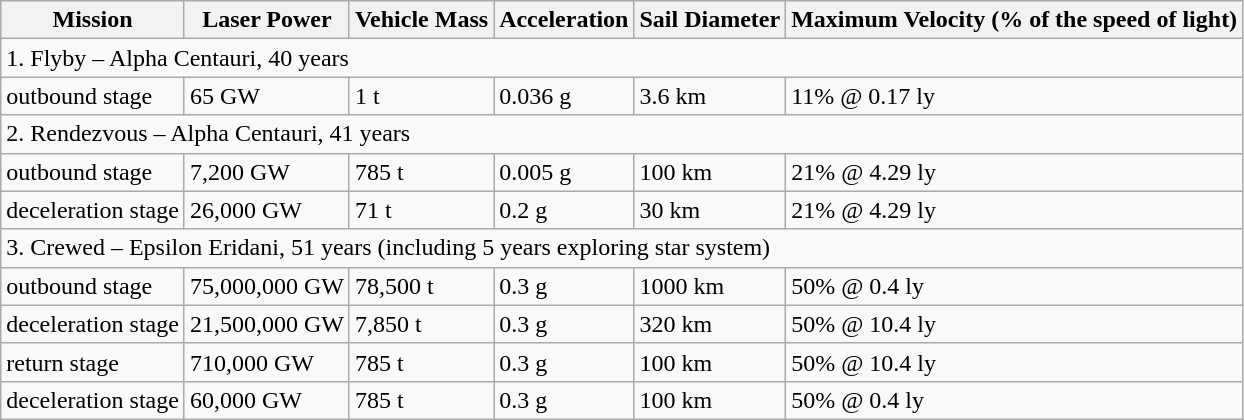<table class="wikitable">
<tr>
<th>Mission</th>
<th>Laser Power</th>
<th>Vehicle Mass</th>
<th>Acceleration</th>
<th>Sail Diameter</th>
<th>Maximum Velocity (% of the speed of light)</th>
</tr>
<tr>
<td colspan=6>1. Flyby – Alpha Centauri, 40 years</td>
</tr>
<tr>
<td>outbound stage</td>
<td>65 GW</td>
<td>1 t</td>
<td>0.036 g</td>
<td>3.6 km</td>
<td>11% @ 0.17 ly</td>
</tr>
<tr>
<td colspan=6>2. Rendezvous – Alpha Centauri, 41 years</td>
</tr>
<tr>
<td>outbound stage</td>
<td>7,200 GW</td>
<td>785 t</td>
<td>0.005 g</td>
<td>100 km</td>
<td>21% @ 4.29 ly</td>
</tr>
<tr>
<td>deceleration stage</td>
<td>26,000 GW</td>
<td>71 t</td>
<td>0.2 g</td>
<td>30 km</td>
<td>21% @ 4.29 ly</td>
</tr>
<tr>
<td colspan=6>3. Crewed – Epsilon Eridani, 51 years (including 5 years exploring star system)</td>
</tr>
<tr>
<td>outbound stage</td>
<td>75,000,000 GW</td>
<td>78,500 t</td>
<td>0.3 g</td>
<td>1000 km</td>
<td>50% @ 0.4 ly</td>
</tr>
<tr>
<td>deceleration stage</td>
<td>21,500,000 GW</td>
<td>7,850 t</td>
<td>0.3 g</td>
<td>320 km</td>
<td>50% @ 10.4 ly</td>
</tr>
<tr>
<td>return stage</td>
<td>710,000 GW</td>
<td>785 t</td>
<td>0.3 g</td>
<td>100 km</td>
<td>50% @ 10.4 ly</td>
</tr>
<tr>
<td>deceleration stage</td>
<td>60,000 GW</td>
<td>785 t</td>
<td>0.3 g</td>
<td>100 km</td>
<td>50% @ 0.4 ly</td>
</tr>
</table>
